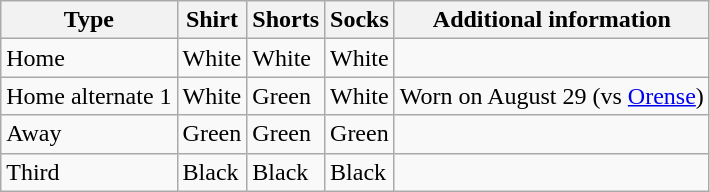<table class="wikitable">
<tr>
<th>Type</th>
<th>Shirt</th>
<th>Shorts</th>
<th>Socks</th>
<th>Additional information</th>
</tr>
<tr>
<td>Home</td>
<td>White</td>
<td>White</td>
<td>White</td>
<td></td>
</tr>
<tr>
<td>Home alternate 1</td>
<td>White</td>
<td>Green</td>
<td>White</td>
<td>Worn on August 29 (vs <a href='#'>Orense</a>)</td>
</tr>
<tr>
<td>Away</td>
<td>Green</td>
<td>Green</td>
<td>Green</td>
<td></td>
</tr>
<tr>
<td>Third</td>
<td>Black</td>
<td>Black</td>
<td>Black</td>
<td></td>
</tr>
</table>
